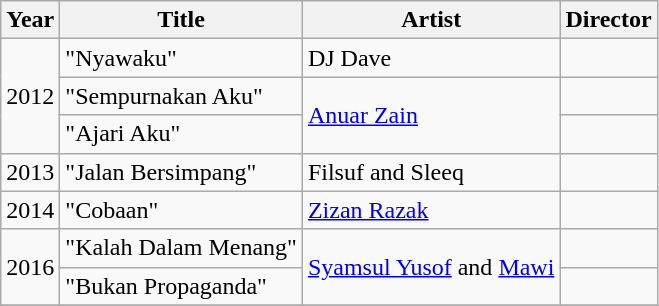<table class="wikitable">
<tr>
<th>Year</th>
<th>Title</th>
<th>Artist</th>
<th>Director</th>
</tr>
<tr>
<td rowspan="3">2012</td>
<td>"Nyawaku"</td>
<td>DJ Dave</td>
<td></td>
</tr>
<tr>
<td>"Sempurnakan Aku"</td>
<td rowspan="2"><a href='#'>Anuar Zain</a></td>
<td></td>
</tr>
<tr>
<td>"Ajari Aku"</td>
<td></td>
</tr>
<tr>
<td>2013</td>
<td>"Jalan Bersimpang"</td>
<td>Filsuf and Sleeq</td>
<td></td>
</tr>
<tr>
<td>2014</td>
<td>"Cobaan"</td>
<td><a href='#'>Zizan Razak</a></td>
<td></td>
</tr>
<tr>
<td rowspan="2">2016</td>
<td>"Kalah Dalam Menang"</td>
<td rowspan="2"><a href='#'>Syamsul Yusof</a> and <a href='#'>Mawi</a></td>
<td></td>
</tr>
<tr>
<td>"Bukan Propaganda"</td>
<td></td>
</tr>
<tr>
</tr>
</table>
